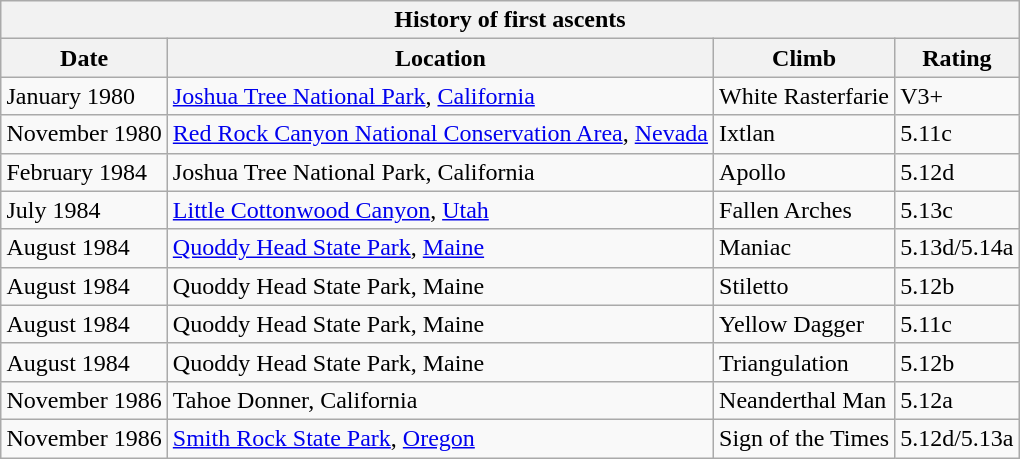<table class="wikitable"  style="margin:1em auto;" border="1">
<tr>
<th colspan="100%">History of first ascents</th>
</tr>
<tr>
<th>Date</th>
<th>Location</th>
<th>Climb</th>
<th>Rating</th>
</tr>
<tr>
<td style="text-align: left;">January 1980</td>
<td><a href='#'>Joshua Tree National Park</a>, <a href='#'>California</a></td>
<td>White Rasterfarie</td>
<td>V3+</td>
</tr>
<tr>
<td style="text-align: left;">November 1980</td>
<td><a href='#'>Red Rock Canyon National Conservation Area</a>, <a href='#'>Nevada</a></td>
<td>Ixtlan</td>
<td>5.11c</td>
</tr>
<tr>
<td style="text-align: left;">February 1984</td>
<td>Joshua Tree National Park, California</td>
<td>Apollo</td>
<td>5.12d</td>
</tr>
<tr>
<td style="text-align: left;">July 1984</td>
<td><a href='#'>Little Cottonwood Canyon</a>, <a href='#'>Utah</a></td>
<td>Fallen Arches</td>
<td>5.13c</td>
</tr>
<tr>
<td style="text-align: left;">August 1984</td>
<td><a href='#'>Quoddy Head State Park</a>, <a href='#'>Maine</a></td>
<td>Maniac</td>
<td>5.13d/5.14a</td>
</tr>
<tr>
<td style="text-align: left;">August 1984</td>
<td>Quoddy Head State Park, Maine</td>
<td>Stiletto</td>
<td>5.12b</td>
</tr>
<tr>
<td style="text-align: left;">August 1984</td>
<td>Quoddy Head State Park, Maine</td>
<td>Yellow Dagger</td>
<td>5.11c</td>
</tr>
<tr>
<td style="text-align: left;">August 1984</td>
<td>Quoddy Head State Park, Maine</td>
<td>Triangulation</td>
<td>5.12b</td>
</tr>
<tr>
<td style="text-align: left;">November 1986</td>
<td>Tahoe Donner, California</td>
<td>Neanderthal Man</td>
<td>5.12a</td>
</tr>
<tr>
<td style="text-align: left;">November 1986</td>
<td><a href='#'>Smith Rock State Park</a>, <a href='#'>Oregon</a></td>
<td>Sign of the Times</td>
<td>5.12d/5.13a</td>
</tr>
</table>
